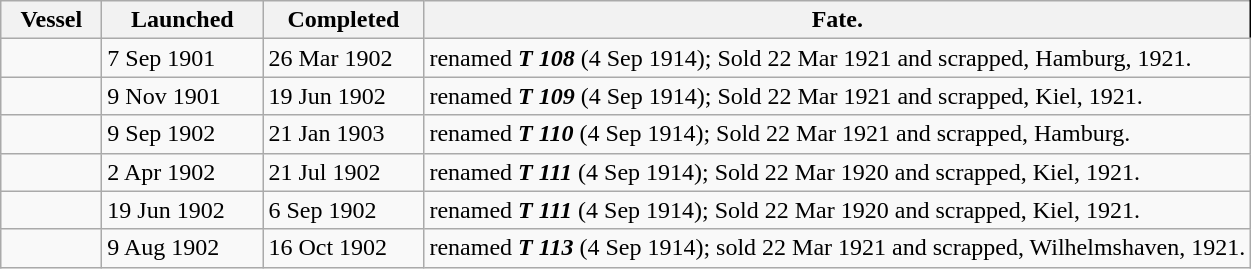<table class="wikitable">
<tr>
<th width="60px">Vessel</th>
<th width="100px">Launched</th>
<th width="100px">Completed</th>
<th style="border-right:1px solid black;">Fate.</th>
</tr>
<tr>
<td></td>
<td>7 Sep 1901</td>
<td>26 Mar 1902</td>
<td>renamed <strong><em>T 108</em></strong> (4 Sep 1914); Sold 22 Mar 1921 and scrapped, Hamburg, 1921.</td>
</tr>
<tr>
<td></td>
<td>9 Nov 1901</td>
<td>19 Jun 1902</td>
<td>renamed <strong><em>T 109</em></strong> (4 Sep 1914); Sold 22 Mar 1921 and scrapped, Kiel, 1921.</td>
</tr>
<tr>
<td></td>
<td>9 Sep 1902</td>
<td>21 Jan 1903</td>
<td>renamed <strong><em>T 110</em></strong> (4 Sep 1914); Sold 22 Mar 1921 and scrapped, Hamburg.</td>
</tr>
<tr>
<td></td>
<td>2 Apr 1902</td>
<td>21 Jul 1902</td>
<td>renamed <strong><em>T 111</em></strong> (4 Sep 1914); Sold 22 Mar 1920 and scrapped, Kiel, 1921.</td>
</tr>
<tr>
<td></td>
<td>19 Jun 1902</td>
<td>6 Sep 1902</td>
<td>renamed <strong><em>T 111</em></strong> (4 Sep 1914); Sold 22 Mar 1920 and scrapped, Kiel, 1921.</td>
</tr>
<tr>
<td></td>
<td>9 Aug 1902</td>
<td>16 Oct 1902</td>
<td>renamed <strong><em>T 113</em></strong> (4 Sep 1914); sold 22 Mar 1921 and scrapped, Wilhelmshaven, 1921.</td>
</tr>
</table>
